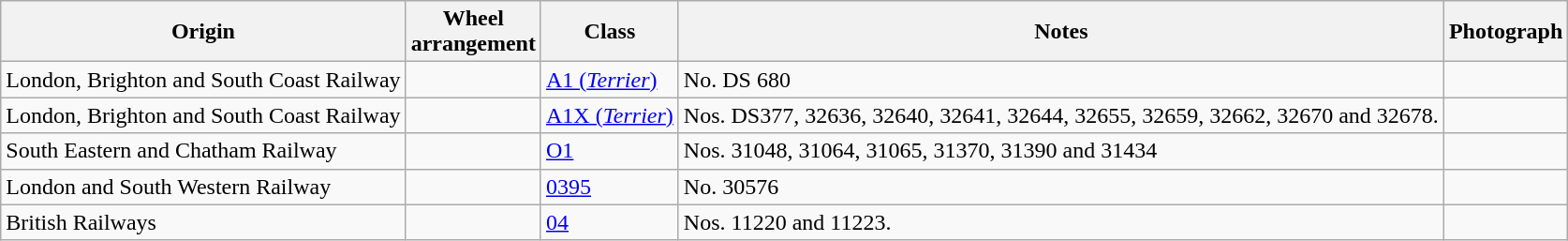<table class="wikitable">
<tr>
<th>Origin</th>
<th>Wheel<br>arrangement</th>
<th>Class</th>
<th>Notes</th>
<th>Photograph</th>
</tr>
<tr>
<td>London, Brighton and South Coast Railway</td>
<td></td>
<td><a href='#'>A1 (<em>Terrier</em>)</a></td>
<td>No. DS 680</td>
<td></td>
</tr>
<tr>
<td>London, Brighton and South Coast Railway</td>
<td></td>
<td><a href='#'>A1X (<em>Terrier</em>)</a></td>
<td>Nos. DS377, 32636, 32640, 32641, 32644, 32655, 32659, 32662, 32670 and 32678.</td>
<td></td>
</tr>
<tr>
<td>South Eastern and Chatham Railway</td>
<td></td>
<td><a href='#'>O1</a></td>
<td>Nos. 31048, 31064, 31065, 31370, 31390 and 31434</td>
<td></td>
</tr>
<tr>
<td>London and South Western Railway</td>
<td></td>
<td><a href='#'>0395</a></td>
<td>No. 30576</td>
<td></td>
</tr>
<tr>
<td>British Railways</td>
<td></td>
<td><a href='#'>04</a></td>
<td>Nos. 11220 and 11223.</td>
<td></td>
</tr>
</table>
